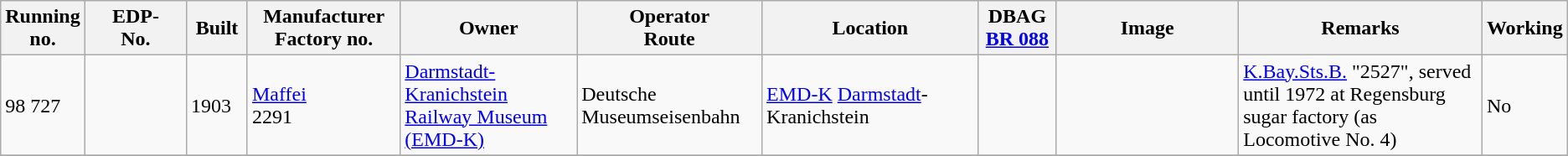<table class="wikitable" style="width="100%"; border:solid 1px #AAAAAA; background:#e3e3e3;">
<tr>
<th width="5%">Running<br>no.</th>
<th width="7%">EDP-<br>No.</th>
<th width="4%">Built</th>
<th width="10%">Manufacturer<br>Factory no.</th>
<th width="12%">Owner</th>
<th width="12%">Operator<br>Route</th>
<th width="15%">Location</th>
<th width="5%">DBAG<br><a href='#'>BR 088</a></th>
<th width="13%">Image</th>
<th width="20%">Remarks</th>
<th width="8%">Working</th>
</tr>
<tr>
<td>98 727</td>
<td></td>
<td>1903</td>
<td><a href='#'>Maffei</a><br>2291</td>
<td><a href='#'>Darmstadt-Kranichstein Railway Museum (EMD-K)</a></td>
<td>Deutsche Museumseisenbahn</td>
<td><a href='#'>EMD-K</a> <a href='#'>Darmstadt</a>-Kranichstein</td>
<td></td>
<td></td>
<td><a href='#'>K.Bay.Sts.B.</a> "2527", served until 1972 at Regensburg sugar factory (as Locomotive No. 4)</td>
<td>No</td>
</tr>
<tr>
</tr>
</table>
